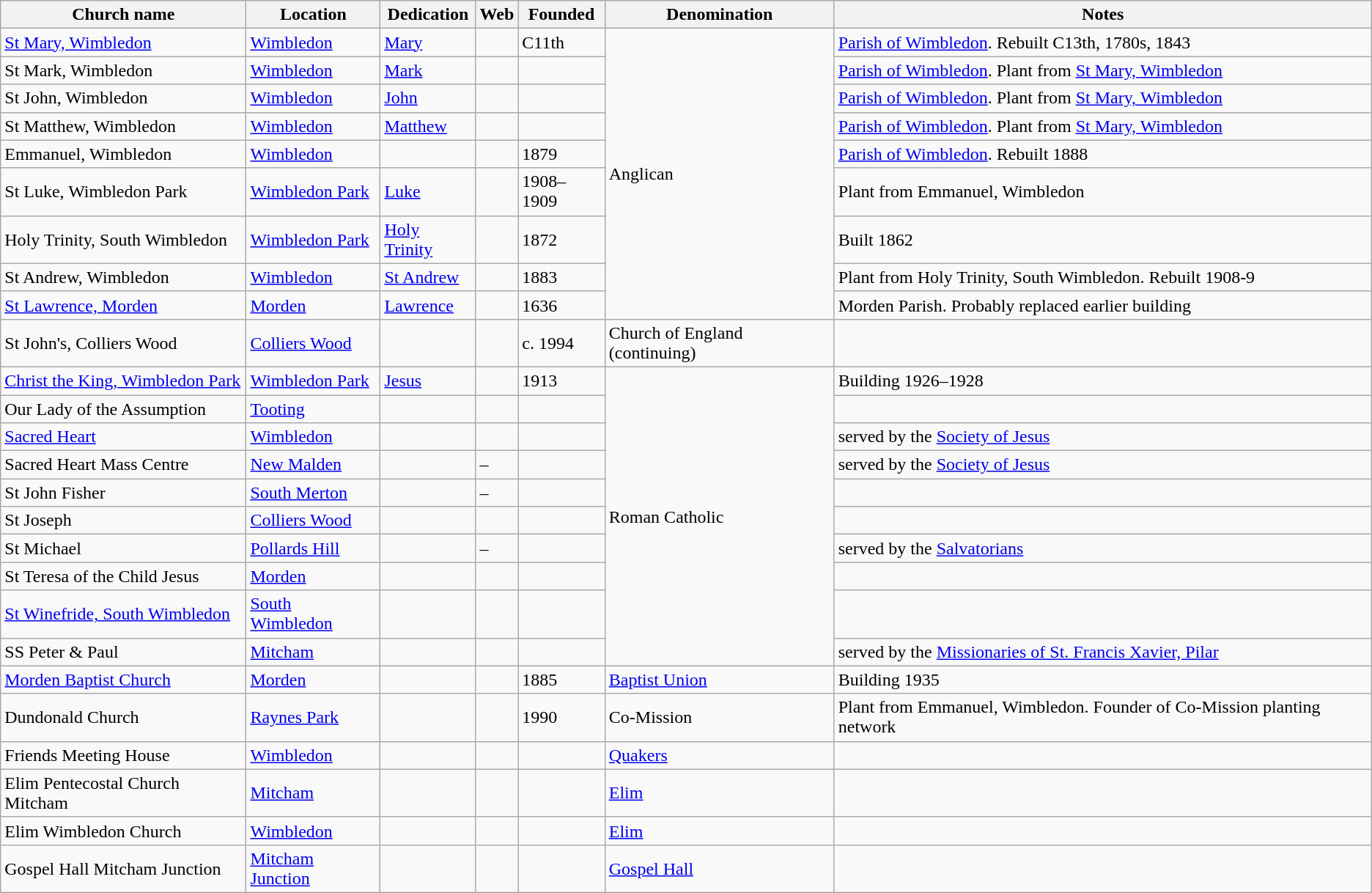<table class="wikitable sortable">
<tr>
<th>Church name</th>
<th>Location</th>
<th>Dedication</th>
<th>Web</th>
<th>Founded</th>
<th>Denomination</th>
<th>Notes</th>
</tr>
<tr>
<td><a href='#'>St Mary, Wimbledon</a></td>
<td><a href='#'>Wimbledon</a></td>
<td><a href='#'>Mary</a></td>
<td></td>
<td>C11th</td>
<td rowspan="9">Anglican</td>
<td><a href='#'>Parish of Wimbledon</a>. Rebuilt C13th, 1780s, 1843</td>
</tr>
<tr>
<td>St Mark, Wimbledon</td>
<td><a href='#'>Wimbledon</a></td>
<td><a href='#'>Mark</a></td>
<td></td>
<td></td>
<td><a href='#'>Parish of Wimbledon</a>. Plant from <a href='#'>St Mary, Wimbledon</a></td>
</tr>
<tr>
<td>St John, Wimbledon</td>
<td><a href='#'>Wimbledon</a></td>
<td><a href='#'>John</a></td>
<td></td>
<td></td>
<td><a href='#'>Parish of Wimbledon</a>. Plant from <a href='#'>St Mary, Wimbledon</a></td>
</tr>
<tr>
<td>St Matthew, Wimbledon</td>
<td><a href='#'>Wimbledon</a></td>
<td><a href='#'>Matthew</a></td>
<td></td>
<td></td>
<td><a href='#'>Parish of Wimbledon</a>. Plant from <a href='#'>St Mary, Wimbledon</a></td>
</tr>
<tr>
<td>Emmanuel, Wimbledon</td>
<td><a href='#'>Wimbledon</a></td>
<td></td>
<td></td>
<td>1879</td>
<td><a href='#'>Parish of Wimbledon</a>. Rebuilt 1888</td>
</tr>
<tr>
<td>St Luke, Wimbledon Park</td>
<td><a href='#'>Wimbledon Park</a></td>
<td><a href='#'>Luke</a></td>
<td></td>
<td>1908–1909</td>
<td>Plant from Emmanuel, Wimbledon</td>
</tr>
<tr>
<td>Holy Trinity, South Wimbledon</td>
<td><a href='#'>Wimbledon Park</a></td>
<td><a href='#'>Holy Trinity</a></td>
<td></td>
<td>1872</td>
<td>Built 1862</td>
</tr>
<tr>
<td>St Andrew, Wimbledon</td>
<td><a href='#'>Wimbledon</a></td>
<td><a href='#'>St Andrew</a></td>
<td></td>
<td>1883</td>
<td>Plant from Holy Trinity, South Wimbledon. Rebuilt 1908-9</td>
</tr>
<tr>
<td><a href='#'>St Lawrence, Morden</a></td>
<td><a href='#'>Morden</a></td>
<td><a href='#'>Lawrence</a></td>
<td></td>
<td>1636</td>
<td>Morden Parish. Probably replaced earlier building</td>
</tr>
<tr>
<td>St John's, Colliers Wood</td>
<td><a href='#'>Colliers Wood</a></td>
<td></td>
<td></td>
<td>c. 1994</td>
<td>Church of England (continuing)</td>
<td></td>
</tr>
<tr>
<td><a href='#'>Christ the King, Wimbledon Park</a></td>
<td><a href='#'>Wimbledon Park</a></td>
<td><a href='#'>Jesus</a></td>
<td></td>
<td>1913</td>
<td rowspan="10">Roman Catholic</td>
<td>Building 1926–1928</td>
</tr>
<tr>
<td>Our Lady of the Assumption</td>
<td><a href='#'>Tooting</a></td>
<td></td>
<td></td>
<td></td>
<td></td>
</tr>
<tr>
<td><a href='#'>Sacred Heart</a></td>
<td><a href='#'>Wimbledon</a></td>
<td></td>
<td></td>
<td></td>
<td>served by the <a href='#'>Society of Jesus</a></td>
</tr>
<tr>
<td>Sacred Heart Mass Centre</td>
<td><a href='#'>New Malden</a></td>
<td></td>
<td>–</td>
<td></td>
<td>served by the <a href='#'>Society of Jesus</a></td>
</tr>
<tr>
<td>St John Fisher</td>
<td><a href='#'>South Merton</a></td>
<td></td>
<td>–</td>
<td></td>
<td></td>
</tr>
<tr>
<td>St Joseph</td>
<td><a href='#'>Colliers Wood</a></td>
<td></td>
<td></td>
<td></td>
<td></td>
</tr>
<tr>
<td>St Michael</td>
<td><a href='#'>Pollards Hill</a></td>
<td></td>
<td>–</td>
<td></td>
<td>served by the <a href='#'>Salvatorians</a></td>
</tr>
<tr>
<td>St Teresa of the Child Jesus</td>
<td><a href='#'>Morden</a></td>
<td></td>
<td></td>
<td></td>
<td></td>
</tr>
<tr>
<td><a href='#'>St Winefride, South Wimbledon</a></td>
<td><a href='#'>South Wimbledon</a></td>
<td></td>
<td></td>
<td></td>
<td></td>
</tr>
<tr>
<td>SS Peter & Paul</td>
<td><a href='#'>Mitcham</a></td>
<td></td>
<td></td>
<td></td>
<td>served by the <a href='#'>Missionaries of St. Francis Xavier, Pilar</a></td>
</tr>
<tr>
<td><a href='#'>Morden Baptist Church</a></td>
<td><a href='#'>Morden</a></td>
<td></td>
<td></td>
<td>1885</td>
<td><a href='#'>Baptist Union</a></td>
<td>Building 1935</td>
</tr>
<tr>
<td>Dundonald Church</td>
<td><a href='#'>Raynes Park</a></td>
<td></td>
<td></td>
<td>1990</td>
<td>Co-Mission</td>
<td>Plant from Emmanuel, Wimbledon. Founder of Co-Mission planting network</td>
</tr>
<tr>
<td>Friends Meeting House</td>
<td><a href='#'>Wimbledon</a></td>
<td></td>
<td></td>
<td></td>
<td><a href='#'>Quakers</a></td>
<td></td>
</tr>
<tr>
<td>Elim Pentecostal Church Mitcham</td>
<td><a href='#'>Mitcham</a></td>
<td></td>
<td></td>
<td></td>
<td><a href='#'>Elim</a></td>
<td></td>
</tr>
<tr>
<td>Elim Wimbledon Church</td>
<td><a href='#'>Wimbledon</a></td>
<td></td>
<td></td>
<td></td>
<td><a href='#'>Elim</a></td>
<td></td>
</tr>
<tr>
<td>Gospel Hall Mitcham Junction</td>
<td><a href='#'>Mitcham Junction</a></td>
<td></td>
<td [http: / www.ghmj.co.uk]></td>
<td></td>
<td><a href='#'>Gospel Hall</a></td>
<td></td>
</tr>
</table>
